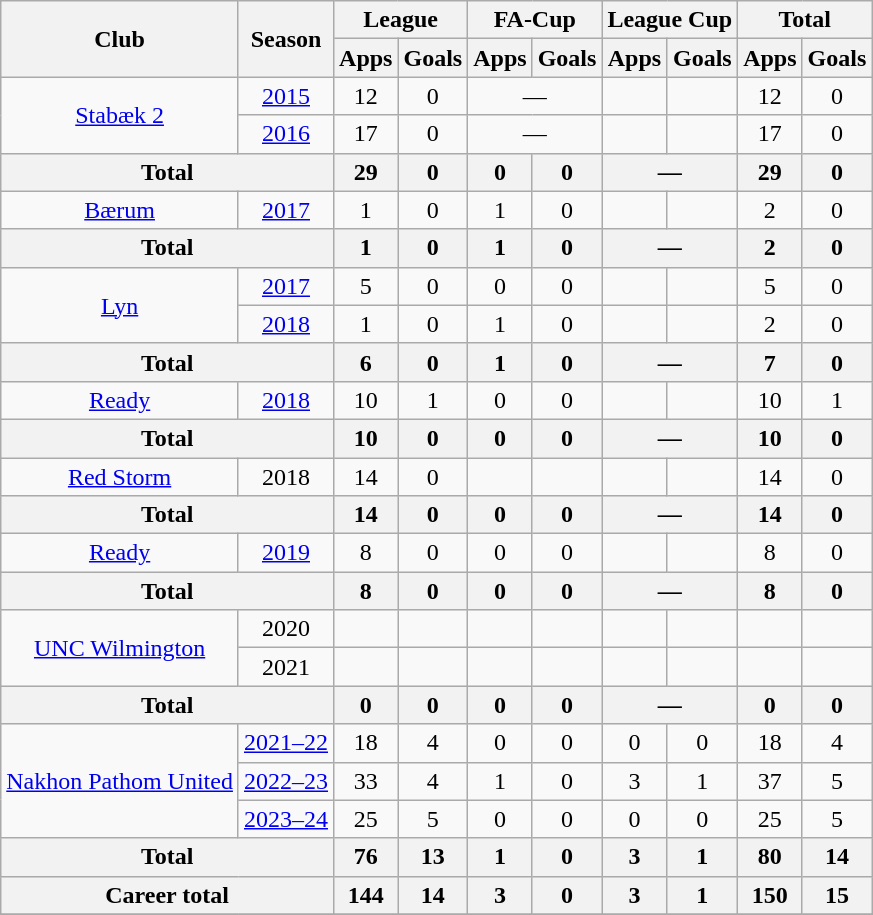<table class="wikitable" style="text-align:center">
<tr>
<th rowspan="2">Club</th>
<th rowspan="2">Season</th>
<th colspan="2">League</th>
<th colspan="2">FA-Cup</th>
<th colspan="2">League Cup</th>
<th colspan="2">Total</th>
</tr>
<tr>
<th>Apps</th>
<th>Goals</th>
<th>Apps</th>
<th>Goals</th>
<th>Apps</th>
<th>Goals</th>
<th>Apps</th>
<th>Goals</th>
</tr>
<tr>
<td rowspan="2"><a href='#'>Stabæk 2</a></td>
<td><a href='#'>2015</a></td>
<td>12</td>
<td>0</td>
<td colspan="2">—</td>
<td></td>
<td></td>
<td>12</td>
<td>0</td>
</tr>
<tr>
<td><a href='#'>2016</a></td>
<td>17</td>
<td>0</td>
<td colspan="2">—</td>
<td></td>
<td></td>
<td>17</td>
<td>0</td>
</tr>
<tr>
<th colspan=2>Total</th>
<th>29</th>
<th>0</th>
<th>0</th>
<th>0</th>
<th colspan="2">—</th>
<th>29</th>
<th>0</th>
</tr>
<tr>
<td rowspan="1"><a href='#'>Bærum</a></td>
<td><a href='#'>2017</a></td>
<td>1</td>
<td>0</td>
<td>1</td>
<td>0</td>
<td></td>
<td></td>
<td>2</td>
<td>0</td>
</tr>
<tr>
<th colspan=2>Total</th>
<th>1</th>
<th>0</th>
<th>1</th>
<th>0</th>
<th colspan="2">—</th>
<th>2</th>
<th>0</th>
</tr>
<tr>
<td rowspan="2"><a href='#'>Lyn</a></td>
<td><a href='#'>2017</a></td>
<td>5</td>
<td>0</td>
<td>0</td>
<td>0</td>
<td></td>
<td></td>
<td>5</td>
<td>0</td>
</tr>
<tr>
<td><a href='#'>2018</a></td>
<td>1</td>
<td>0</td>
<td>1</td>
<td>0</td>
<td></td>
<td></td>
<td>2</td>
<td>0</td>
</tr>
<tr>
<th colspan=2>Total</th>
<th>6</th>
<th>0</th>
<th>1</th>
<th>0</th>
<th colspan="2">—</th>
<th>7</th>
<th>0</th>
</tr>
<tr>
<td rowspan="1"><a href='#'>Ready</a></td>
<td><a href='#'>2018</a></td>
<td>10</td>
<td>1</td>
<td>0</td>
<td>0</td>
<td></td>
<td></td>
<td>10</td>
<td>1</td>
</tr>
<tr>
<th colspan=2>Total</th>
<th>10</th>
<th>0</th>
<th>0</th>
<th>0</th>
<th colspan="2">—</th>
<th>10</th>
<th>0</th>
</tr>
<tr>
<td rowspan="1"><a href='#'>Red Storm</a></td>
<td>2018</td>
<td>14</td>
<td>0</td>
<td></td>
<td></td>
<td></td>
<td></td>
<td>14</td>
<td>0</td>
</tr>
<tr>
<th colspan=2>Total</th>
<th>14</th>
<th>0</th>
<th>0</th>
<th>0</th>
<th colspan="2">—</th>
<th>14</th>
<th>0</th>
</tr>
<tr>
<td rowspan="1"><a href='#'>Ready</a></td>
<td><a href='#'>2019</a></td>
<td>8</td>
<td>0</td>
<td>0</td>
<td>0</td>
<td></td>
<td></td>
<td>8</td>
<td>0</td>
</tr>
<tr>
<th colspan=2>Total</th>
<th>8</th>
<th>0</th>
<th>0</th>
<th>0</th>
<th colspan="2">—</th>
<th>8</th>
<th>0</th>
</tr>
<tr>
<td rowspan="2"><a href='#'>UNC Wilmington</a></td>
<td>2020</td>
<td></td>
<td></td>
<td></td>
<td></td>
<td></td>
<td></td>
<td></td>
<td></td>
</tr>
<tr>
<td>2021</td>
<td></td>
<td></td>
<td></td>
<td></td>
<td></td>
<td></td>
<td></td>
<td></td>
</tr>
<tr>
<th colspan=2>Total</th>
<th>0</th>
<th>0</th>
<th>0</th>
<th>0</th>
<th colspan="2">—</th>
<th>0</th>
<th>0</th>
</tr>
<tr>
<td rowspan="3"><a href='#'>Nakhon Pathom United</a></td>
<td><a href='#'>2021–22</a></td>
<td>18</td>
<td>4</td>
<td>0</td>
<td>0</td>
<td>0</td>
<td>0</td>
<td>18</td>
<td>4</td>
</tr>
<tr>
<td><a href='#'>2022–23</a></td>
<td>33</td>
<td>4</td>
<td>1</td>
<td>0</td>
<td>3</td>
<td>1</td>
<td>37</td>
<td>5</td>
</tr>
<tr>
<td><a href='#'>2023–24</a></td>
<td>25</td>
<td>5</td>
<td>0</td>
<td>0</td>
<td>0</td>
<td>0</td>
<td>25</td>
<td>5</td>
</tr>
<tr>
<th colspan="2">Total</th>
<th>76</th>
<th>13</th>
<th>1</th>
<th>0</th>
<th>3</th>
<th>1</th>
<th>80</th>
<th>14</th>
</tr>
<tr>
<th colspan="2">Career total</th>
<th>144</th>
<th>14</th>
<th>3</th>
<th>0</th>
<th>3</th>
<th>1</th>
<th>150</th>
<th>15</th>
</tr>
<tr>
</tr>
</table>
